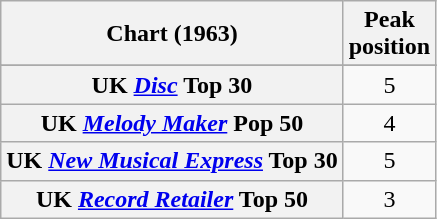<table class="wikitable sortable plainrowheaders" style="text-align:center">
<tr>
<th>Chart (1963)</th>
<th>Peak<br>position</th>
</tr>
<tr>
</tr>
<tr>
<th scope="row">UK <em><a href='#'>Disc</a></em> Top 30</th>
<td>5</td>
</tr>
<tr>
<th scope="row">UK <em><a href='#'>Melody Maker</a></em> Pop 50</th>
<td>4</td>
</tr>
<tr>
<th scope="row">UK <em><a href='#'>New Musical Express</a></em> Top 30</th>
<td>5</td>
</tr>
<tr>
<th scope="row">UK <em><a href='#'>Record Retailer</a></em> Top 50</th>
<td>3</td>
</tr>
</table>
